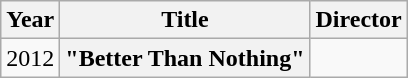<table class="wikitable plainrowheaders" style="text-align:center;" border="1">
<tr>
<th scope="col">Year</th>
<th scope="col">Title</th>
<th scope="col">Director</th>
</tr>
<tr>
<td>2012</td>
<th scope="row">"Better Than Nothing"</th>
<td></td>
</tr>
</table>
